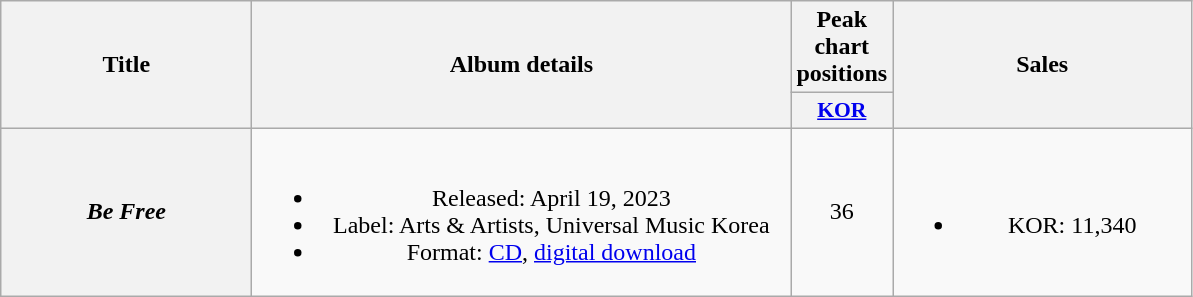<table class="wikitable plainrowheaders" style="text-align:center;">
<tr>
<th rowspan="2" style="width:10em;">Title</th>
<th rowspan="2" style="width:22em;">Album details</th>
<th colspan="1">Peak chart positions</th>
<th rowspan="2" style="width:12em;">Sales</th>
</tr>
<tr>
<th style="width:2.5em;font-size:90%;"><a href='#'>KOR</a><br></th>
</tr>
<tr>
<th scope="row"><em>Be Free</em></th>
<td><br><ul><li>Released: April 19, 2023</li><li>Label: Arts & Artists, Universal Music Korea</li><li>Format: <a href='#'>CD</a>, <a href='#'>digital download</a></li></ul></td>
<td>36</td>
<td><br><ul><li>KOR: 11,340</li></ul></td>
</tr>
</table>
